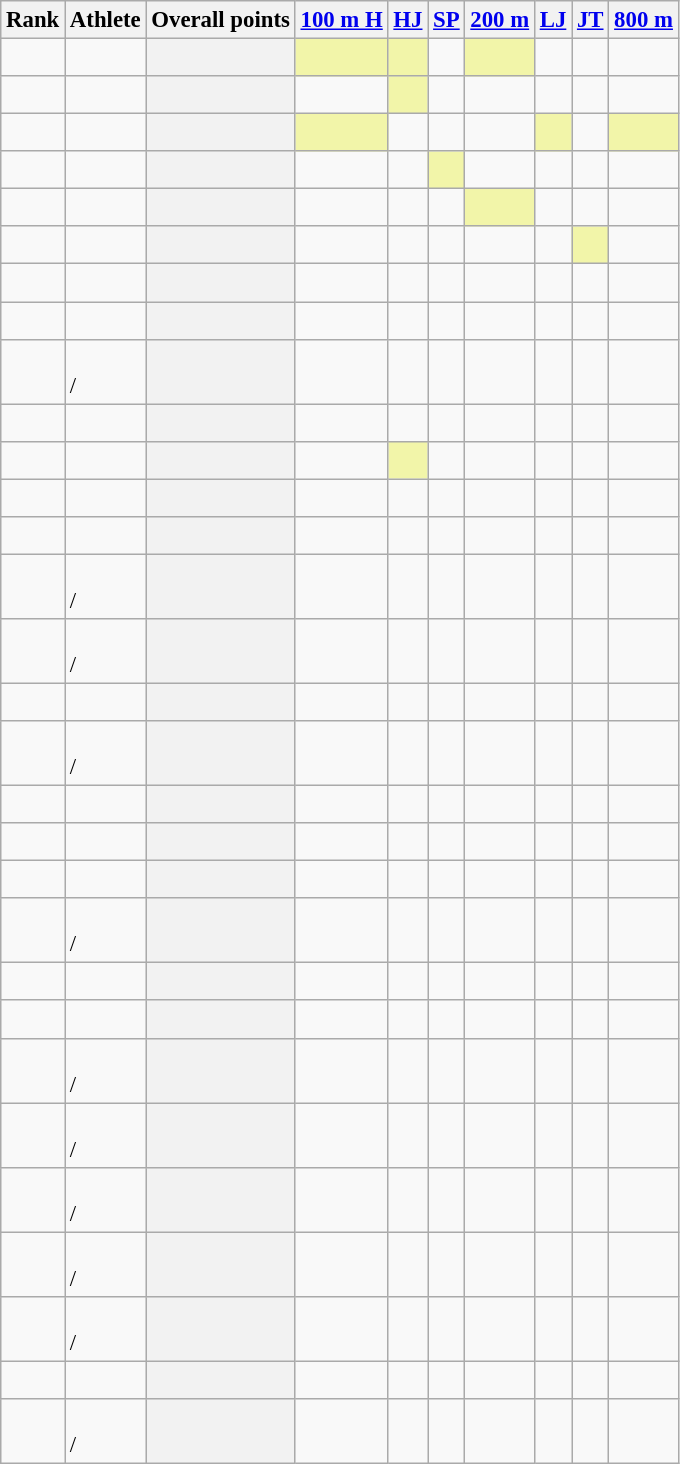<table class="wikitable sortable" style="font-size:95%;">
<tr>
<th>Rank</th>
<th>Athlete</th>
<th>Overall points</th>
<th><a href='#'>100 m H</a></th>
<th><a href='#'>HJ</a></th>
<th><a href='#'>SP</a></th>
<th><a href='#'>200 m</a></th>
<th><a href='#'>LJ</a></th>
<th><a href='#'>JT</a></th>
<th><a href='#'>800 m</a></th>
</tr>
<tr>
<td align=center></td>
<td align=left> <br></td>
<th></th>
<td bgcolor=#F2F5A9></td>
<td bgcolor=#F2F5A9></td>
<td></td>
<td bgcolor=#F2F5A9></td>
<td></td>
<td></td>
<td></td>
</tr>
<tr>
<td align=center></td>
<td align=left> <br></td>
<th></th>
<td></td>
<td bgcolor=#F2F5A9></td>
<td></td>
<td></td>
<td></td>
<td></td>
<td></td>
</tr>
<tr>
<td align=center></td>
<td align=left> <br></td>
<th></th>
<td bgcolor=#F2F5A9></td>
<td></td>
<td></td>
<td></td>
<td bgcolor=#F2F5A9></td>
<td></td>
<td bgcolor=#F2F5A9></td>
</tr>
<tr>
<td align=center></td>
<td align=left> <br></td>
<th></th>
<td></td>
<td></td>
<td bgcolor=#F2F5A9></td>
<td></td>
<td></td>
<td></td>
<td></td>
</tr>
<tr>
<td align=center></td>
<td align=left> <br></td>
<th></th>
<td></td>
<td></td>
<td></td>
<td bgcolor=#F2F5A9></td>
<td></td>
<td></td>
<td></td>
</tr>
<tr>
<td align=center></td>
<td align=left> <br></td>
<th></th>
<td></td>
<td></td>
<td></td>
<td></td>
<td></td>
<td bgcolor=#F2F5A9></td>
<td></td>
</tr>
<tr>
<td align=center></td>
<td align=left> <br></td>
<th></th>
<td></td>
<td></td>
<td></td>
<td></td>
<td></td>
<td></td>
<td></td>
</tr>
<tr>
<td align=center></td>
<td align=left> <br></td>
<th></th>
<td></td>
<td></td>
<td></td>
<td></td>
<td></td>
<td></td>
<td></td>
</tr>
<tr>
<td align=center></td>
<td align=left> <br>/</td>
<th></th>
<td></td>
<td></td>
<td></td>
<td></td>
<td></td>
<td></td>
<td></td>
</tr>
<tr>
<td align=center></td>
<td align=left> <br></td>
<th></th>
<td></td>
<td></td>
<td></td>
<td></td>
<td></td>
<td></td>
<td></td>
</tr>
<tr>
<td align=center></td>
<td align=left> <br></td>
<th></th>
<td></td>
<td bgcolor=#F2F5A9></td>
<td></td>
<td></td>
<td></td>
<td></td>
<td></td>
</tr>
<tr>
<td align=center></td>
<td align=left> <br></td>
<th></th>
<td></td>
<td></td>
<td></td>
<td></td>
<td></td>
<td></td>
<td></td>
</tr>
<tr>
<td align=center></td>
<td align=left> <br></td>
<th></th>
<td></td>
<td></td>
<td></td>
<td></td>
<td></td>
<td></td>
<td></td>
</tr>
<tr>
<td align=center></td>
<td align=left> <br>/</td>
<th></th>
<td></td>
<td></td>
<td></td>
<td></td>
<td></td>
<td></td>
<td></td>
</tr>
<tr>
<td align=center></td>
<td align=left> <br>/</td>
<th></th>
<td></td>
<td></td>
<td></td>
<td></td>
<td></td>
<td></td>
<td></td>
</tr>
<tr>
<td align=center></td>
<td align=left> <br></td>
<th></th>
<td></td>
<td></td>
<td></td>
<td></td>
<td></td>
<td></td>
<td></td>
</tr>
<tr>
<td align=center></td>
<td align=left> <br>/</td>
<th></th>
<td></td>
<td></td>
<td></td>
<td></td>
<td></td>
<td></td>
<td></td>
</tr>
<tr>
<td align=center></td>
<td align=left> <br></td>
<th></th>
<td></td>
<td></td>
<td></td>
<td></td>
<td></td>
<td></td>
<td></td>
</tr>
<tr>
<td align=center></td>
<td align=left> <br></td>
<th></th>
<td></td>
<td></td>
<td></td>
<td></td>
<td></td>
<td></td>
<td></td>
</tr>
<tr>
<td align=center></td>
<td align=left> <br></td>
<th></th>
<td></td>
<td></td>
<td></td>
<td></td>
<td></td>
<td></td>
<td></td>
</tr>
<tr>
<td align=center></td>
<td align=left> <br>/</td>
<th></th>
<td></td>
<td></td>
<td></td>
<td></td>
<td></td>
<td></td>
<td></td>
</tr>
<tr>
<td align=center></td>
<td align=left> <br></td>
<th></th>
<td></td>
<td></td>
<td></td>
<td></td>
<td></td>
<td></td>
<td></td>
</tr>
<tr>
<td align=center></td>
<td align=left> <br></td>
<th></th>
<td></td>
<td></td>
<td></td>
<td></td>
<td></td>
<td></td>
<td></td>
</tr>
<tr>
<td align=center></td>
<td align=left> <br>/</td>
<th></th>
<td></td>
<td></td>
<td></td>
<td></td>
<td></td>
<td></td>
<td></td>
</tr>
<tr>
<td align=center></td>
<td align=left> <br>/</td>
<th></th>
<td></td>
<td></td>
<td></td>
<td></td>
<td></td>
<td></td>
<td></td>
</tr>
<tr>
<td align=center></td>
<td align=left> <br>/</td>
<th></th>
<td></td>
<td></td>
<td></td>
<td></td>
<td></td>
<td></td>
<td></td>
</tr>
<tr>
<td align=center></td>
<td align=left> <br>/</td>
<th></th>
<td></td>
<td></td>
<td></td>
<td></td>
<td></td>
<td></td>
<td></td>
</tr>
<tr>
<td align=center></td>
<td align=left> <br>/</td>
<th></th>
<td></td>
<td></td>
<td></td>
<td></td>
<td></td>
<td></td>
<td></td>
</tr>
<tr>
<td align=center></td>
<td align=left> <br></td>
<th></th>
<td></td>
<td></td>
<td></td>
<td></td>
<td></td>
<td></td>
<td></td>
</tr>
<tr>
<td align=center></td>
<td align=left> <br>/</td>
<th></th>
<td></td>
<td></td>
<td></td>
<td></td>
<td></td>
<td></td>
<td></td>
</tr>
</table>
